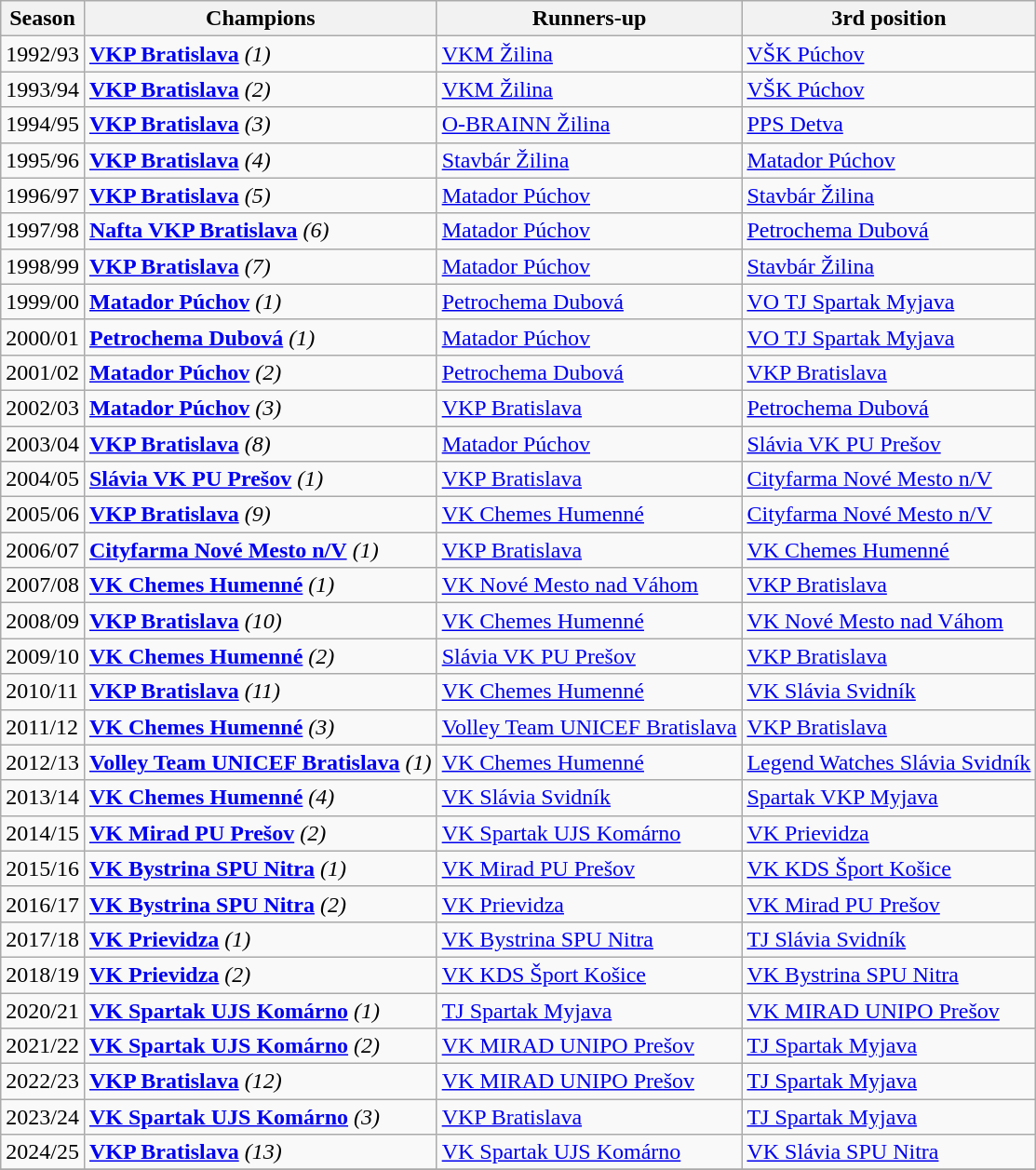<table class="wikitable">
<tr>
<th>Season</th>
<th>Champions</th>
<th>Runners-up</th>
<th>3rd position</th>
</tr>
<tr>
<td 1992-93 Slovak Men's Volleyball League Season>1992/93</td>
<td><strong><a href='#'>VKP Bratislava</a></strong> <em>(1)</em></td>
<td><a href='#'>VKM Žilina</a></td>
<td><a href='#'>VŠK Púchov</a></td>
</tr>
<tr>
<td 1993-94 Slovak Men's Volleyball League Season>1993/94</td>
<td><strong><a href='#'>VKP Bratislava</a></strong> <em>(2)</em></td>
<td><a href='#'>VKM Žilina</a></td>
<td><a href='#'>VŠK Púchov</a></td>
</tr>
<tr>
<td 1994-95 Slovak Men's Volleyball League Season>1994/95</td>
<td><strong><a href='#'>VKP Bratislava</a></strong> <em>(3)</em></td>
<td><a href='#'>O-BRAINN Žilina</a></td>
<td><a href='#'>PPS Detva</a></td>
</tr>
<tr>
<td 1995-96 Slovak Men's Volleyball League Season>1995/96</td>
<td><strong><a href='#'>VKP Bratislava</a></strong> <em>(4)</em></td>
<td><a href='#'>Stavbár Žilina</a></td>
<td><a href='#'>Matador Púchov</a></td>
</tr>
<tr>
<td 1996-97 Slovak Men's Volleyball League Season>1996/97</td>
<td><strong><a href='#'>VKP Bratislava</a></strong> <em>(5)</em></td>
<td><a href='#'>Matador Púchov</a></td>
<td><a href='#'>Stavbár Žilina</a></td>
</tr>
<tr>
<td 1997-98 Slovak Men's Volleyball League Season>1997/98</td>
<td><strong><a href='#'>Nafta VKP Bratislava</a></strong> <em>(6)</em></td>
<td><a href='#'>Matador Púchov</a></td>
<td><a href='#'>Petrochema Dubová</a></td>
</tr>
<tr>
<td 1998-99 Slovak Men's Volleyball League Season>1998/99</td>
<td><strong><a href='#'>VKP Bratislava</a></strong> <em>(7)</em></td>
<td><a href='#'>Matador Púchov</a></td>
<td><a href='#'>Stavbár Žilina</a></td>
</tr>
<tr>
<td 1999-00 Slovak Men's Volleyball League Season>1999/00</td>
<td><strong><a href='#'>Matador Púchov</a></strong> <em>(1)</em></td>
<td><a href='#'>Petrochema Dubová</a></td>
<td><a href='#'>VO TJ Spartak Myjava</a></td>
</tr>
<tr>
<td 2000-01 Slovak Men's Volleyball League Season>2000/01</td>
<td><strong><a href='#'>Petrochema Dubová</a></strong> <em>(1)</em></td>
<td><a href='#'>Matador Púchov</a></td>
<td><a href='#'>VO TJ Spartak Myjava</a></td>
</tr>
<tr>
<td 2001-02 Slovak Men's Volleyball League Season>2001/02</td>
<td><strong><a href='#'>Matador Púchov</a></strong> <em>(2)</em></td>
<td><a href='#'>Petrochema Dubová</a></td>
<td><a href='#'>VKP Bratislava</a></td>
</tr>
<tr>
<td 2002-03 Slovak Men's Volleyball League Season>2002/03</td>
<td><strong><a href='#'>Matador Púchov</a></strong> <em>(3)</em></td>
<td><a href='#'>VKP Bratislava</a></td>
<td><a href='#'>Petrochema Dubová</a></td>
</tr>
<tr>
<td 2003-04 Slovak Men's Volleyball League Season>2003/04</td>
<td><strong><a href='#'>VKP Bratislava</a></strong> <em>(8)</em></td>
<td><a href='#'>Matador Púchov</a></td>
<td><a href='#'>Slávia VK PU Prešov</a></td>
</tr>
<tr>
<td 2004/05 Slovak Men's Volleyball League Season>2004/05</td>
<td><strong><a href='#'>Slávia VK PU Prešov</a></strong> <em>(1)</em></td>
<td><a href='#'>VKP Bratislava</a></td>
<td><a href='#'>Cityfarma Nové Mesto n/V</a></td>
</tr>
<tr>
<td 2005-06 Slovak Men's Volleyball League Season>2005/06</td>
<td><strong><a href='#'>VKP Bratislava</a></strong> <em>(9)</em></td>
<td><a href='#'>VK Chemes Humenné</a></td>
<td><a href='#'>Cityfarma Nové Mesto n/V</a></td>
</tr>
<tr>
<td 2006-07 Slovak Men's Volleyball League Season>2006/07</td>
<td><strong><a href='#'>Cityfarma Nové Mesto n/V</a></strong> <em>(1)</em></td>
<td><a href='#'>VKP Bratislava</a></td>
<td><a href='#'>VK Chemes Humenné</a></td>
</tr>
<tr>
<td 2007-08 Slovak Men's Volleyball League Season>2007/08</td>
<td><strong><a href='#'>VK Chemes Humenné</a></strong> <em>(1)</em></td>
<td><a href='#'>VK Nové Mesto nad Váhom</a></td>
<td><a href='#'>VKP Bratislava</a></td>
</tr>
<tr>
<td 2008-09 Slovak Men's Volleyball League Season>2008/09</td>
<td><strong><a href='#'>VKP Bratislava</a></strong> <em>(10)</em></td>
<td><a href='#'>VK Chemes Humenné</a></td>
<td><a href='#'>VK Nové Mesto nad Váhom</a></td>
</tr>
<tr>
<td 2009-10 Slovak Men's Volleyball League Season>2009/10</td>
<td><strong><a href='#'>VK Chemes Humenné</a></strong> <em>(2)</em></td>
<td><a href='#'>Slávia VK PU Prešov</a></td>
<td><a href='#'>VKP Bratislava</a></td>
</tr>
<tr>
<td 2010-11 Slovak Men's Volleyball League Season>2010/11</td>
<td><strong><a href='#'>VKP Bratislava</a></strong> <em>(11)</em></td>
<td><a href='#'>VK Chemes Humenné</a></td>
<td><a href='#'>VK Slávia Svidník</a></td>
</tr>
<tr>
<td 2011-12 Slovak Men's Volleyball League Season>2011/12</td>
<td><strong><a href='#'>VK Chemes Humenné</a></strong> <em>(3)</em></td>
<td><a href='#'>Volley Team UNICEF Bratislava</a></td>
<td><a href='#'>VKP Bratislava</a></td>
</tr>
<tr>
<td 2012-13 Slovak Men's Volleyball League Season>2012/13</td>
<td><strong><a href='#'>Volley Team UNICEF Bratislava</a></strong> <em>(1)</em></td>
<td><a href='#'>VK Chemes Humenné</a></td>
<td><a href='#'>Legend Watches Slávia Svidník</a></td>
</tr>
<tr>
<td 2013-14 Slovak Men's Volleyball League Season>2013/14</td>
<td><strong><a href='#'>VK Chemes Humenné</a></strong> <em>(4)</em></td>
<td><a href='#'>VK Slávia Svidník</a></td>
<td><a href='#'>Spartak VKP Myjava</a></td>
</tr>
<tr>
<td 2014-15 Slovak Men's Volleyball League Season>2014/15</td>
<td><strong><a href='#'>VK Mirad PU Prešov</a></strong> <em>(2)</em></td>
<td><a href='#'>VK Spartak UJS Komárno</a></td>
<td><a href='#'>VK Prievidza</a></td>
</tr>
<tr>
<td 2015-16 Slovak Men's Volleyball League Season>2015/16</td>
<td><strong><a href='#'>VK Bystrina SPU Nitra</a></strong> <em>(1)</em></td>
<td><a href='#'>VK Mirad PU Prešov</a></td>
<td><a href='#'>VK KDS Šport Košice</a></td>
</tr>
<tr>
<td 2016-17 Slovak Men's Volleyball League Season>2016/17</td>
<td><strong><a href='#'>VK Bystrina SPU Nitra</a></strong> <em>(2)</em></td>
<td><a href='#'>VK Prievidza</a></td>
<td><a href='#'>VK Mirad PU Prešov</a></td>
</tr>
<tr>
<td 2017-18 Slovak Men's Volleyball League Season>2017/18</td>
<td><strong><a href='#'>VK Prievidza</a></strong> <em>(1)</em></td>
<td><a href='#'>VK Bystrina SPU Nitra</a></td>
<td><a href='#'>TJ Slávia Svidník</a></td>
</tr>
<tr>
<td 2018-19 Slovak Men's Volleyball League Season>2018/19</td>
<td><strong><a href='#'>VK Prievidza</a></strong> <em>(2)</em></td>
<td><a href='#'>VK KDS Šport Košice</a></td>
<td><a href='#'>VK Bystrina SPU Nitra</a></td>
</tr>
<tr>
<td 2020-21 Slovak Men's Volleyball League Season>2020/21</td>
<td><strong><a href='#'>VK Spartak UJS Komárno</a></strong> <em>(1)</em></td>
<td><a href='#'>TJ Spartak Myjava</a></td>
<td><a href='#'>VK MIRAD UNIPO Prešov</a></td>
</tr>
<tr>
<td 2021-22 Slovak Men's Volleyball League Season>2021/22</td>
<td><strong><a href='#'>VK Spartak UJS Komárno</a></strong> <em>(2)</em></td>
<td><a href='#'>VK MIRAD UNIPO Prešov</a></td>
<td><a href='#'>TJ Spartak Myjava</a></td>
</tr>
<tr>
<td 2022-23 Slovak Men's Volleyball League Season>2022/23</td>
<td><strong><a href='#'>VKP Bratislava</a></strong> <em>(12)</em></td>
<td><a href='#'>VK MIRAD UNIPO Prešov</a></td>
<td><a href='#'>TJ Spartak Myjava</a></td>
</tr>
<tr>
<td 2023-24 Slovak Men's Volleyball League Season>2023/24</td>
<td><strong><a href='#'>VK Spartak UJS Komárno</a></strong> <em>(3)</em></td>
<td><a href='#'>VKP Bratislava</a></td>
<td><a href='#'>TJ Spartak Myjava</a></td>
</tr>
<tr>
<td 2024-25 Slovak Men's Volleyball League Season>2024/25</td>
<td><strong><a href='#'>VKP Bratislava</a></strong> <em>(13)</em></td>
<td><a href='#'>VK Spartak UJS Komárno</a></td>
<td><a href='#'>VK Slávia SPU Nitra</a></td>
</tr>
<tr>
</tr>
</table>
